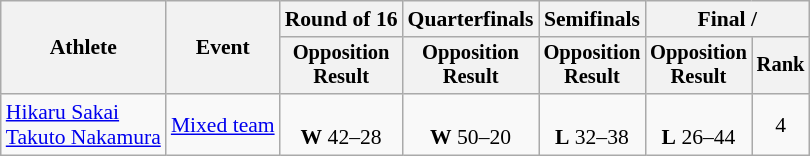<table class="wikitable" style="font-size:90%">
<tr>
<th rowspan="2">Athlete</th>
<th rowspan="2">Event</th>
<th>Round of 16</th>
<th>Quarterfinals</th>
<th>Semifinals</th>
<th colspan=2>Final / </th>
</tr>
<tr style="font-size:95%">
<th>Opposition<br>Result</th>
<th>Opposition<br>Result</th>
<th>Opposition<br>Result</th>
<th>Opposition<br>Result</th>
<th>Rank</th>
</tr>
<tr align=center>
<td align=left><a href='#'>Hikaru Sakai</a><br><a href='#'>Takuto Nakamura</a></td>
<td align=left><a href='#'>Mixed team</a></td>
<td><br><strong>W</strong> 42–28</td>
<td><br><strong>W</strong> 50–20</td>
<td><br><strong>L</strong> 32–38</td>
<td><br><strong>L</strong> 26–44</td>
<td>4</td>
</tr>
</table>
